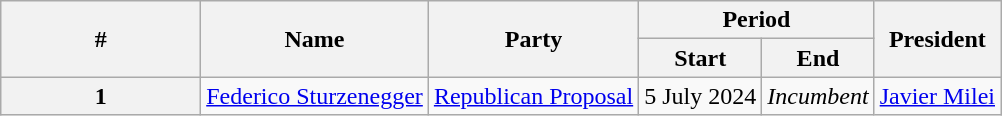<table class="wikitable">
<tr>
<th rowspan="2" width="20%">#</th>
<th rowspan="2">Name</th>
<th rowspan="2">Party</th>
<th colspan="2">Period</th>
<th rowspan="2">President</th>
</tr>
<tr>
<th>Start</th>
<th>End</th>
</tr>
<tr>
<th>1</th>
<td><a href='#'>Federico Sturzenegger</a></td>
<td><a href='#'>Republican Proposal</a></td>
<td>5 July 2024</td>
<td><em>Incumbent</em></td>
<td><a href='#'>Javier Milei</a></td>
</tr>
</table>
